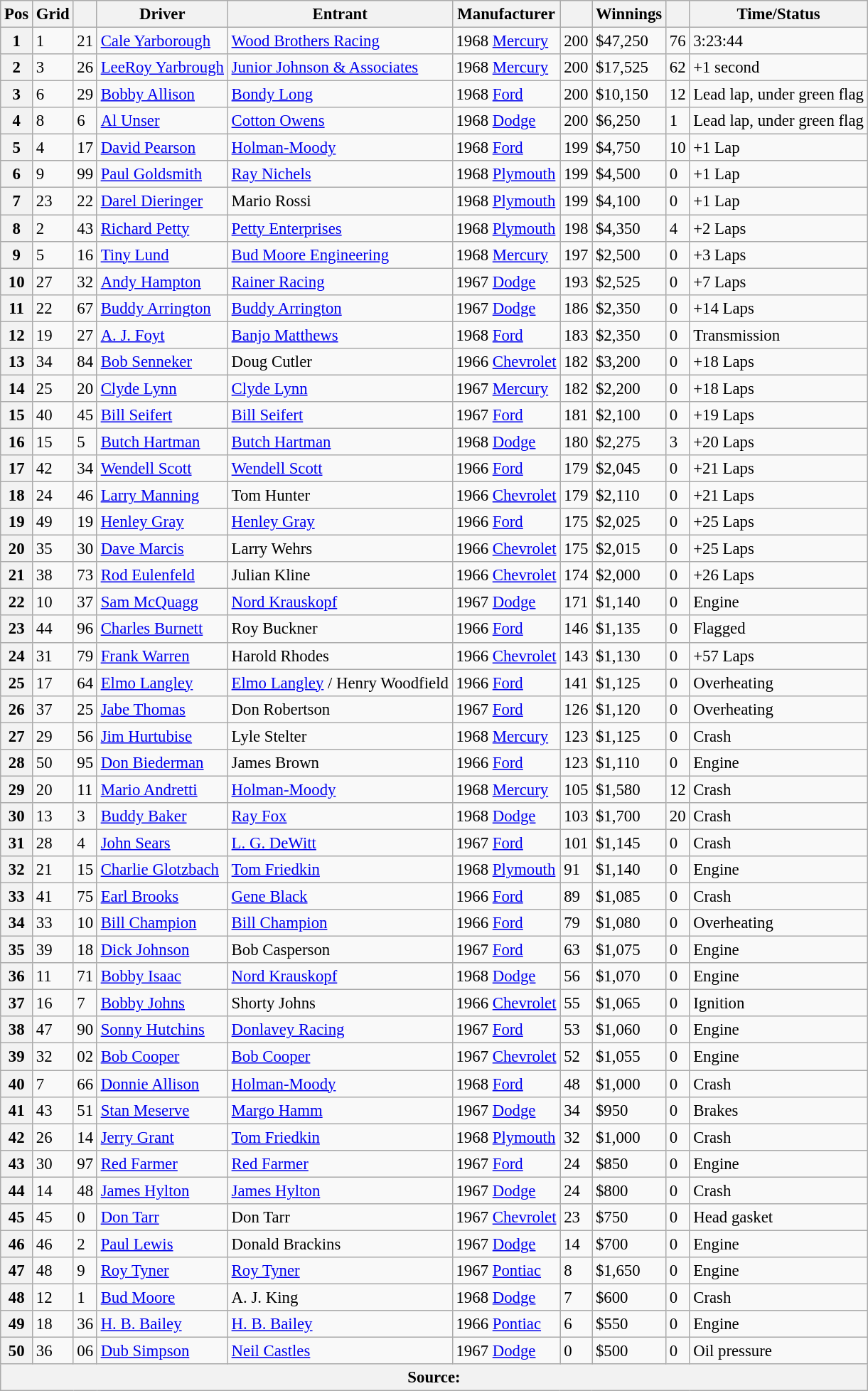<table class="sortable wikitable" style="font-size:95%">
<tr>
<th>Pos</th>
<th>Grid</th>
<th></th>
<th>Driver</th>
<th>Entrant</th>
<th>Manufacturer</th>
<th></th>
<th>Winnings</th>
<th></th>
<th>Time/Status</th>
</tr>
<tr>
<th>1</th>
<td>1</td>
<td>21</td>
<td><a href='#'>Cale Yarborough</a></td>
<td><a href='#'>Wood Brothers Racing</a></td>
<td>1968 <a href='#'>Mercury</a></td>
<td>200</td>
<td>$47,250</td>
<td>76</td>
<td>3:23:44</td>
</tr>
<tr>
<th>2</th>
<td>3</td>
<td>26</td>
<td><a href='#'>LeeRoy Yarbrough</a></td>
<td><a href='#'>Junior Johnson & Associates</a></td>
<td>1968 <a href='#'>Mercury</a></td>
<td>200</td>
<td>$17,525</td>
<td>62</td>
<td>+1 second</td>
</tr>
<tr>
<th>3</th>
<td>6</td>
<td>29</td>
<td><a href='#'>Bobby Allison</a></td>
<td><a href='#'>Bondy Long</a></td>
<td>1968 <a href='#'>Ford</a></td>
<td>200</td>
<td>$10,150</td>
<td>12</td>
<td>Lead lap, under green flag</td>
</tr>
<tr>
<th>4</th>
<td>8</td>
<td>6</td>
<td><a href='#'>Al Unser</a></td>
<td><a href='#'>Cotton Owens</a></td>
<td>1968 <a href='#'>Dodge</a></td>
<td>200</td>
<td>$6,250</td>
<td>1</td>
<td>Lead lap, under green flag</td>
</tr>
<tr>
<th>5</th>
<td>4</td>
<td>17</td>
<td><a href='#'>David Pearson</a></td>
<td><a href='#'>Holman-Moody</a></td>
<td>1968 <a href='#'>Ford</a></td>
<td>199</td>
<td>$4,750</td>
<td>10</td>
<td>+1 Lap</td>
</tr>
<tr>
<th>6</th>
<td>9</td>
<td>99</td>
<td><a href='#'>Paul Goldsmith</a></td>
<td><a href='#'>Ray Nichels</a></td>
<td>1968 <a href='#'>Plymouth</a></td>
<td>199</td>
<td>$4,500</td>
<td>0</td>
<td>+1 Lap</td>
</tr>
<tr>
<th>7</th>
<td>23</td>
<td>22</td>
<td><a href='#'>Darel Dieringer</a></td>
<td>Mario Rossi</td>
<td>1968 <a href='#'>Plymouth</a></td>
<td>199</td>
<td>$4,100</td>
<td>0</td>
<td>+1 Lap</td>
</tr>
<tr>
<th>8</th>
<td>2</td>
<td>43</td>
<td><a href='#'>Richard Petty</a></td>
<td><a href='#'>Petty Enterprises</a></td>
<td>1968 <a href='#'>Plymouth</a></td>
<td>198</td>
<td>$4,350</td>
<td>4</td>
<td>+2 Laps</td>
</tr>
<tr>
<th>9</th>
<td>5</td>
<td>16</td>
<td><a href='#'>Tiny Lund</a></td>
<td><a href='#'>Bud Moore Engineering</a></td>
<td>1968 <a href='#'>Mercury</a></td>
<td>197</td>
<td>$2,500</td>
<td>0</td>
<td>+3 Laps</td>
</tr>
<tr>
<th>10</th>
<td>27</td>
<td>32</td>
<td><a href='#'>Andy Hampton</a></td>
<td><a href='#'>Rainer Racing</a></td>
<td>1967 <a href='#'>Dodge</a></td>
<td>193</td>
<td>$2,525</td>
<td>0</td>
<td>+7 Laps</td>
</tr>
<tr>
<th>11</th>
<td>22</td>
<td>67</td>
<td><a href='#'>Buddy Arrington</a></td>
<td><a href='#'>Buddy Arrington</a></td>
<td>1967 <a href='#'>Dodge</a></td>
<td>186</td>
<td>$2,350</td>
<td>0</td>
<td>+14 Laps</td>
</tr>
<tr>
<th>12</th>
<td>19</td>
<td>27</td>
<td><a href='#'>A. J. Foyt</a></td>
<td><a href='#'>Banjo Matthews</a></td>
<td>1968 <a href='#'>Ford</a></td>
<td>183</td>
<td>$2,350</td>
<td>0</td>
<td>Transmission</td>
</tr>
<tr>
<th>13</th>
<td>34</td>
<td>84</td>
<td><a href='#'>Bob Senneker</a></td>
<td>Doug Cutler</td>
<td>1966 <a href='#'>Chevrolet</a></td>
<td>182</td>
<td>$3,200</td>
<td>0</td>
<td>+18 Laps</td>
</tr>
<tr>
<th>14</th>
<td>25</td>
<td>20</td>
<td><a href='#'>Clyde Lynn</a></td>
<td><a href='#'>Clyde Lynn</a></td>
<td>1967 <a href='#'>Mercury</a></td>
<td>182</td>
<td>$2,200</td>
<td>0</td>
<td>+18 Laps</td>
</tr>
<tr>
<th>15</th>
<td>40</td>
<td>45</td>
<td><a href='#'>Bill Seifert</a></td>
<td><a href='#'>Bill Seifert</a></td>
<td>1967 <a href='#'>Ford</a></td>
<td>181</td>
<td>$2,100</td>
<td>0</td>
<td>+19 Laps</td>
</tr>
<tr>
<th>16</th>
<td>15</td>
<td>5</td>
<td><a href='#'>Butch Hartman</a></td>
<td><a href='#'>Butch Hartman</a></td>
<td>1968 <a href='#'>Dodge</a></td>
<td>180</td>
<td>$2,275</td>
<td>3</td>
<td>+20 Laps</td>
</tr>
<tr>
<th>17</th>
<td>42</td>
<td>34</td>
<td><a href='#'>Wendell Scott</a></td>
<td><a href='#'>Wendell Scott</a></td>
<td>1966 <a href='#'>Ford</a></td>
<td>179</td>
<td>$2,045</td>
<td>0</td>
<td>+21 Laps</td>
</tr>
<tr>
<th>18</th>
<td>24</td>
<td>46</td>
<td><a href='#'>Larry Manning</a></td>
<td>Tom Hunter</td>
<td>1966 <a href='#'>Chevrolet</a></td>
<td>179</td>
<td>$2,110</td>
<td>0</td>
<td>+21 Laps</td>
</tr>
<tr>
<th>19</th>
<td>49</td>
<td>19</td>
<td><a href='#'>Henley Gray</a></td>
<td><a href='#'>Henley Gray</a></td>
<td>1966 <a href='#'>Ford</a></td>
<td>175</td>
<td>$2,025</td>
<td>0</td>
<td>+25 Laps</td>
</tr>
<tr>
<th>20</th>
<td>35</td>
<td>30</td>
<td><a href='#'>Dave Marcis</a></td>
<td>Larry Wehrs</td>
<td>1966 <a href='#'>Chevrolet</a></td>
<td>175</td>
<td>$2,015</td>
<td>0</td>
<td>+25 Laps</td>
</tr>
<tr>
<th>21</th>
<td>38</td>
<td>73</td>
<td><a href='#'>Rod Eulenfeld</a></td>
<td>Julian Kline</td>
<td>1966 <a href='#'>Chevrolet</a></td>
<td>174</td>
<td>$2,000</td>
<td>0</td>
<td>+26 Laps</td>
</tr>
<tr>
<th>22</th>
<td>10</td>
<td>37</td>
<td><a href='#'>Sam McQuagg</a></td>
<td><a href='#'>Nord Krauskopf</a></td>
<td>1967 <a href='#'>Dodge</a></td>
<td>171</td>
<td>$1,140</td>
<td>0</td>
<td>Engine</td>
</tr>
<tr>
<th>23</th>
<td>44</td>
<td>96</td>
<td><a href='#'>Charles Burnett</a></td>
<td>Roy Buckner</td>
<td>1966 <a href='#'>Ford</a></td>
<td>146</td>
<td>$1,135</td>
<td>0</td>
<td>Flagged</td>
</tr>
<tr>
<th>24</th>
<td>31</td>
<td>79</td>
<td><a href='#'>Frank Warren</a></td>
<td>Harold Rhodes</td>
<td>1966 <a href='#'>Chevrolet</a></td>
<td>143</td>
<td>$1,130</td>
<td>0</td>
<td>+57 Laps</td>
</tr>
<tr>
<th>25</th>
<td>17</td>
<td>64</td>
<td><a href='#'>Elmo Langley</a></td>
<td><a href='#'>Elmo Langley</a> / Henry Woodfield</td>
<td>1966 <a href='#'>Ford</a></td>
<td>141</td>
<td>$1,125</td>
<td>0</td>
<td>Overheating</td>
</tr>
<tr>
<th>26</th>
<td>37</td>
<td>25</td>
<td><a href='#'>Jabe Thomas</a></td>
<td>Don Robertson</td>
<td>1967 <a href='#'>Ford</a></td>
<td>126</td>
<td>$1,120</td>
<td>0</td>
<td>Overheating</td>
</tr>
<tr>
<th>27</th>
<td>29</td>
<td>56</td>
<td><a href='#'>Jim Hurtubise</a></td>
<td>Lyle Stelter</td>
<td>1968 <a href='#'>Mercury</a></td>
<td>123</td>
<td>$1,125</td>
<td>0</td>
<td>Crash</td>
</tr>
<tr>
<th>28</th>
<td>50</td>
<td>95</td>
<td><a href='#'>Don Biederman</a></td>
<td>James Brown</td>
<td>1966 <a href='#'>Ford</a></td>
<td>123</td>
<td>$1,110</td>
<td>0</td>
<td>Engine</td>
</tr>
<tr>
<th>29</th>
<td>20</td>
<td>11</td>
<td><a href='#'>Mario Andretti</a></td>
<td><a href='#'>Holman-Moody</a></td>
<td>1968 <a href='#'>Mercury</a></td>
<td>105</td>
<td>$1,580</td>
<td>12</td>
<td>Crash</td>
</tr>
<tr>
<th>30</th>
<td>13</td>
<td>3</td>
<td><a href='#'>Buddy Baker</a></td>
<td><a href='#'>Ray Fox</a></td>
<td>1968 <a href='#'>Dodge</a></td>
<td>103</td>
<td>$1,700</td>
<td>20</td>
<td>Crash</td>
</tr>
<tr>
<th>31</th>
<td>28</td>
<td>4</td>
<td><a href='#'>John Sears</a></td>
<td><a href='#'>L. G. DeWitt</a></td>
<td>1967 <a href='#'>Ford</a></td>
<td>101</td>
<td>$1,145</td>
<td>0</td>
<td>Crash</td>
</tr>
<tr>
<th>32</th>
<td>21</td>
<td>15</td>
<td><a href='#'>Charlie Glotzbach</a></td>
<td><a href='#'>Tom Friedkin</a></td>
<td>1968 <a href='#'>Plymouth</a></td>
<td>91</td>
<td>$1,140</td>
<td>0</td>
<td>Engine</td>
</tr>
<tr>
<th>33</th>
<td>41</td>
<td>75</td>
<td><a href='#'>Earl Brooks</a></td>
<td><a href='#'>Gene Black</a></td>
<td>1966 <a href='#'>Ford</a></td>
<td>89</td>
<td>$1,085</td>
<td>0</td>
<td>Crash</td>
</tr>
<tr>
<th>34</th>
<td>33</td>
<td>10</td>
<td><a href='#'>Bill Champion</a></td>
<td><a href='#'>Bill Champion</a></td>
<td>1966 <a href='#'>Ford</a></td>
<td>79</td>
<td>$1,080</td>
<td>0</td>
<td>Overheating</td>
</tr>
<tr>
<th>35</th>
<td>39</td>
<td>18</td>
<td><a href='#'>Dick Johnson</a></td>
<td>Bob Casperson</td>
<td>1967 <a href='#'>Ford</a></td>
<td>63</td>
<td>$1,075</td>
<td>0</td>
<td>Engine</td>
</tr>
<tr>
<th>36</th>
<td>11</td>
<td>71</td>
<td><a href='#'>Bobby Isaac</a></td>
<td><a href='#'>Nord Krauskopf</a></td>
<td>1968 <a href='#'>Dodge</a></td>
<td>56</td>
<td>$1,070</td>
<td>0</td>
<td>Engine</td>
</tr>
<tr>
<th>37</th>
<td>16</td>
<td>7</td>
<td><a href='#'>Bobby Johns</a></td>
<td>Shorty Johns</td>
<td>1966 <a href='#'>Chevrolet</a></td>
<td>55</td>
<td>$1,065</td>
<td>0</td>
<td>Ignition</td>
</tr>
<tr>
<th>38</th>
<td>47</td>
<td>90</td>
<td><a href='#'>Sonny Hutchins</a></td>
<td><a href='#'>Donlavey Racing</a></td>
<td>1967 <a href='#'>Ford</a></td>
<td>53</td>
<td>$1,060</td>
<td>0</td>
<td>Engine</td>
</tr>
<tr>
<th>39</th>
<td>32</td>
<td>02</td>
<td><a href='#'>Bob Cooper</a></td>
<td><a href='#'>Bob Cooper</a></td>
<td>1967 <a href='#'>Chevrolet</a></td>
<td>52</td>
<td>$1,055</td>
<td>0</td>
<td>Engine</td>
</tr>
<tr>
<th>40</th>
<td>7</td>
<td>66</td>
<td><a href='#'>Donnie Allison</a></td>
<td><a href='#'>Holman-Moody</a></td>
<td>1968 <a href='#'>Ford</a></td>
<td>48</td>
<td>$1,000</td>
<td>0</td>
<td>Crash</td>
</tr>
<tr>
<th>41</th>
<td>43</td>
<td>51</td>
<td><a href='#'>Stan Meserve</a></td>
<td><a href='#'>Margo Hamm</a></td>
<td>1967 <a href='#'>Dodge</a></td>
<td>34</td>
<td>$950</td>
<td>0</td>
<td>Brakes</td>
</tr>
<tr>
<th>42</th>
<td>26</td>
<td>14</td>
<td><a href='#'>Jerry Grant</a></td>
<td><a href='#'>Tom Friedkin</a></td>
<td>1968 <a href='#'>Plymouth</a></td>
<td>32</td>
<td>$1,000</td>
<td>0</td>
<td>Crash</td>
</tr>
<tr>
<th>43</th>
<td>30</td>
<td>97</td>
<td><a href='#'>Red Farmer</a></td>
<td><a href='#'>Red Farmer</a></td>
<td>1967 <a href='#'>Ford</a></td>
<td>24</td>
<td>$850</td>
<td>0</td>
<td>Engine</td>
</tr>
<tr>
<th>44</th>
<td>14</td>
<td>48</td>
<td><a href='#'>James Hylton</a></td>
<td><a href='#'>James Hylton</a></td>
<td>1967 <a href='#'>Dodge</a></td>
<td>24</td>
<td>$800</td>
<td>0</td>
<td>Crash</td>
</tr>
<tr>
<th>45</th>
<td>45</td>
<td>0</td>
<td><a href='#'>Don Tarr</a></td>
<td>Don Tarr</td>
<td>1967 <a href='#'>Chevrolet</a></td>
<td>23</td>
<td>$750</td>
<td>0</td>
<td>Head gasket</td>
</tr>
<tr>
<th>46</th>
<td>46</td>
<td>2</td>
<td><a href='#'>Paul Lewis</a></td>
<td>Donald Brackins</td>
<td>1967 <a href='#'>Dodge</a></td>
<td>14</td>
<td>$700</td>
<td>0</td>
<td>Engine</td>
</tr>
<tr>
<th>47</th>
<td>48</td>
<td>9</td>
<td><a href='#'>Roy Tyner</a></td>
<td><a href='#'>Roy Tyner</a></td>
<td>1967 <a href='#'>Pontiac</a></td>
<td>8</td>
<td>$1,650</td>
<td>0</td>
<td>Engine</td>
</tr>
<tr>
<th>48</th>
<td>12</td>
<td>1</td>
<td><a href='#'>Bud Moore</a></td>
<td>A. J. King</td>
<td>1968 <a href='#'>Dodge</a></td>
<td>7</td>
<td>$600</td>
<td>0</td>
<td>Crash</td>
</tr>
<tr>
<th>49</th>
<td>18</td>
<td>36</td>
<td><a href='#'>H. B. Bailey</a></td>
<td><a href='#'>H. B. Bailey</a></td>
<td>1966 <a href='#'>Pontiac</a></td>
<td>6</td>
<td>$550</td>
<td>0</td>
<td>Engine</td>
</tr>
<tr>
<th>50</th>
<td>36</td>
<td>06</td>
<td><a href='#'>Dub Simpson</a></td>
<td><a href='#'>Neil Castles</a></td>
<td>1967 <a href='#'>Dodge</a></td>
<td>0</td>
<td>$500</td>
<td>0</td>
<td>Oil pressure</td>
</tr>
<tr>
<th colspan="10">Source:</th>
</tr>
</table>
